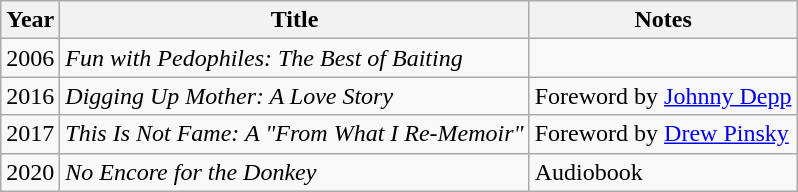<table class="wikitable sortable">
<tr>
<th>Year</th>
<th>Title</th>
<th>Notes</th>
</tr>
<tr>
<td>2006</td>
<td><em>Fun with Pedophiles: The Best of Baiting</em></td>
<td></td>
</tr>
<tr>
<td>2016</td>
<td><em>Digging Up Mother: A Love Story</em></td>
<td>Foreword by <a href='#'>Johnny Depp</a></td>
</tr>
<tr>
<td>2017</td>
<td><em>This Is Not Fame: A "From What I Re-Memoir"</em></td>
<td>Foreword by <a href='#'>Drew Pinsky</a></td>
</tr>
<tr>
<td>2020</td>
<td><em>No Encore for the Donkey</em></td>
<td>Audiobook</td>
</tr>
</table>
